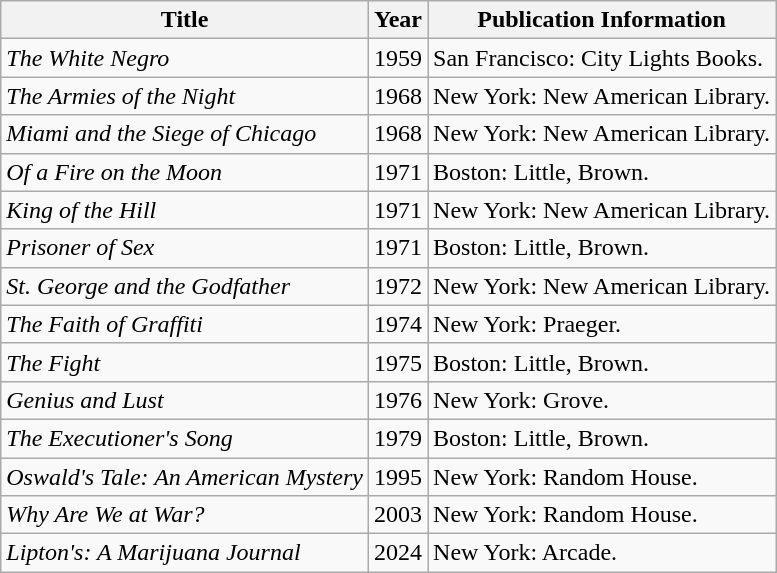<table class="wikitable sortable" border="1">
<tr>
<th>Title</th>
<th>Year</th>
<th>Publication Information</th>
</tr>
<tr>
<td><em>The White Negro</em></td>
<td>1959</td>
<td>San Francisco: City Lights Books.</td>
</tr>
<tr>
<td><em>The Armies of the Night</em></td>
<td>1968</td>
<td>New York: New American Library.</td>
</tr>
<tr>
<td><em>Miami and the Siege of Chicago</em></td>
<td>1968</td>
<td>New York: New American Library.</td>
</tr>
<tr>
<td><em>Of a Fire on the Moon</em></td>
<td>1971</td>
<td>Boston: Little, Brown.</td>
</tr>
<tr>
<td><em>King of the Hill</em></td>
<td>1971</td>
<td>New York: New American Library.</td>
</tr>
<tr>
<td><em>Prisoner of Sex</em></td>
<td>1971</td>
<td>Boston: Little, Brown.</td>
</tr>
<tr>
<td><em>St. George and the Godfather</em></td>
<td>1972</td>
<td>New York: New American Library.</td>
</tr>
<tr>
<td><em>The Faith of Graffiti</em></td>
<td>1974</td>
<td>New York: Praeger.</td>
</tr>
<tr>
<td><em>The Fight</em></td>
<td>1975</td>
<td>Boston: Little, Brown.</td>
</tr>
<tr>
<td><em>Genius and Lust</em></td>
<td>1976</td>
<td>New York: Grove.</td>
</tr>
<tr>
<td><em>The Executioner's Song</em></td>
<td>1979</td>
<td>Boston: Little, Brown.</td>
</tr>
<tr>
<td><em>Oswald's Tale: An American Mystery</em></td>
<td>1995</td>
<td>New York: Random House.</td>
</tr>
<tr>
<td><em>Why Are We at War?</em></td>
<td>2003</td>
<td>New York: Random House.</td>
</tr>
<tr>
<td><em>Lipton's: A Marijuana Journal</em></td>
<td>2024</td>
<td>New York: Arcade.</td>
</tr>
</table>
